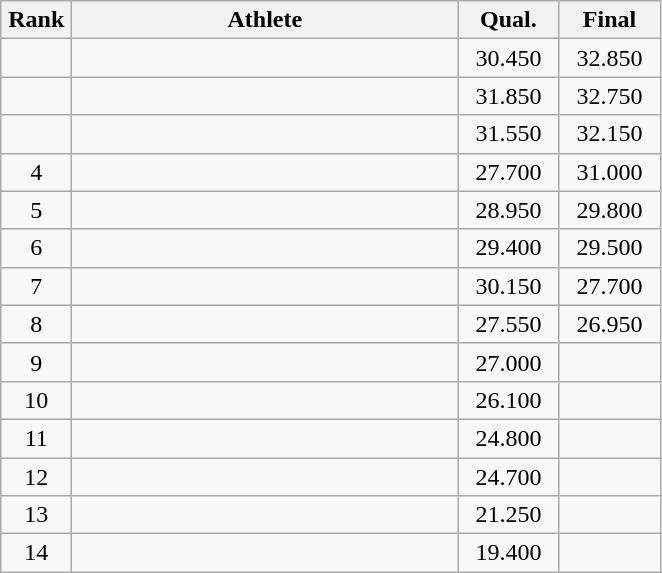<table class=wikitable style="text-align:center">
<tr>
<th width=40>Rank</th>
<th width=250>Athlete</th>
<th width=60>Qual.</th>
<th width=60>Final</th>
</tr>
<tr>
<td></td>
<td align="left"></td>
<td>30.450</td>
<td>32.850</td>
</tr>
<tr>
<td></td>
<td align="left"></td>
<td>31.850</td>
<td>32.750</td>
</tr>
<tr>
<td></td>
<td align="left"></td>
<td>31.550</td>
<td>32.150</td>
</tr>
<tr>
<td>4</td>
<td align="left"></td>
<td>27.700</td>
<td>31.000</td>
</tr>
<tr>
<td>5</td>
<td align="left"></td>
<td>28.950</td>
<td>29.800</td>
</tr>
<tr>
<td>6</td>
<td align="left"></td>
<td>29.400</td>
<td>29.500</td>
</tr>
<tr>
<td>7</td>
<td align="left"></td>
<td>30.150</td>
<td>27.700</td>
</tr>
<tr>
<td>8</td>
<td align="left"></td>
<td>27.550</td>
<td>26.950</td>
</tr>
<tr>
<td>9</td>
<td align="left"></td>
<td>27.000</td>
<td></td>
</tr>
<tr>
<td>10</td>
<td align="left"></td>
<td>26.100</td>
<td></td>
</tr>
<tr>
<td>11</td>
<td align="left"></td>
<td>24.800</td>
<td></td>
</tr>
<tr>
<td>12</td>
<td align="left"></td>
<td>24.700</td>
<td></td>
</tr>
<tr>
<td>13</td>
<td align="left"></td>
<td>21.250</td>
<td></td>
</tr>
<tr>
<td>14</td>
<td align="left"></td>
<td>19.400</td>
<td></td>
</tr>
</table>
